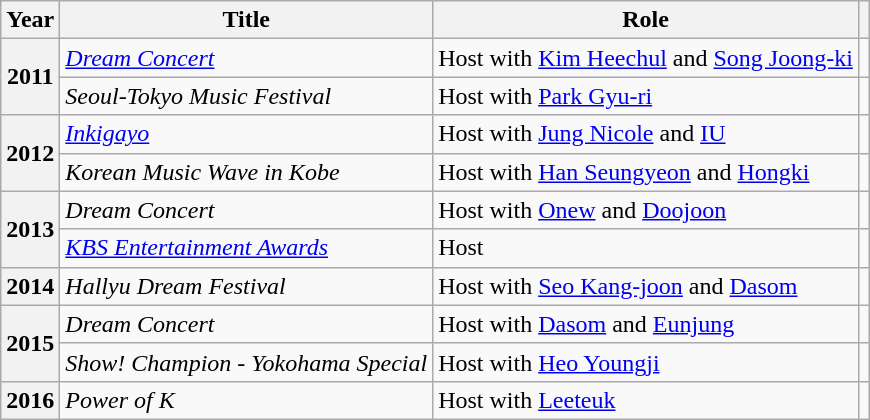<table class="wikitable plainrowheaders sortable">
<tr>
<th scope="col">Year</th>
<th scope="col">Title</th>
<th scope="col">Role</th>
<th scope="col" class="unsortable"></th>
</tr>
<tr>
<th scope="row" rowspan="2">2011</th>
<td><em><a href='#'>Dream Concert</a></em></td>
<td>Host with <a href='#'>Kim Heechul</a> and <a href='#'>Song Joong-ki</a></td>
<td style="text-align:center"></td>
</tr>
<tr>
<td><em>Seoul-Tokyo Music Festival</em></td>
<td>Host with <a href='#'>Park Gyu-ri</a></td>
<td style="text-align:center"></td>
</tr>
<tr>
<th scope="row" rowspan="2">2012</th>
<td><em><a href='#'>Inkigayo</a></em></td>
<td>Host with <a href='#'>Jung Nicole</a> and <a href='#'>IU</a></td>
<td style="text-align:center"></td>
</tr>
<tr>
<td><em>Korean Music Wave in Kobe</em></td>
<td>Host with <a href='#'>Han Seungyeon</a> and <a href='#'>Hongki</a></td>
<td style="text-align:center"></td>
</tr>
<tr>
<th scope="row" rowspan="2">2013</th>
<td><em>Dream Concert</em></td>
<td>Host with <a href='#'>Onew</a> and <a href='#'>Doojoon</a></td>
<td style="text-align:center"></td>
</tr>
<tr>
<td><em><a href='#'>KBS Entertainment Awards</a></em></td>
<td>Host</td>
<td style="text-align:center"></td>
</tr>
<tr>
<th scope="row">2014</th>
<td><em>Hallyu Dream Festival</em></td>
<td>Host with <a href='#'>Seo Kang-joon</a> and <a href='#'>Dasom</a></td>
<td style="text-align:center"></td>
</tr>
<tr>
<th scope="row" rowspan="2">2015</th>
<td><em>Dream Concert</em></td>
<td>Host with <a href='#'>Dasom</a> and <a href='#'>Eunjung</a></td>
<td style="text-align:center"></td>
</tr>
<tr>
<td><em>Show! Champion - Yokohama Special</em></td>
<td>Host with <a href='#'>Heo Youngji</a></td>
<td style="text-align:center"></td>
</tr>
<tr>
<th scope="row">2016</th>
<td><em>Power of K</em></td>
<td>Host with <a href='#'>Leeteuk</a></td>
<td style="text-align:center"></td>
</tr>
</table>
